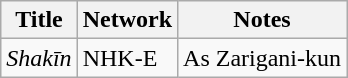<table class="wikitable">
<tr>
<th>Title</th>
<th>Network</th>
<th>Notes</th>
</tr>
<tr>
<td><em>Shakīn</em></td>
<td>NHK-E</td>
<td>As Zarigani-kun</td>
</tr>
</table>
